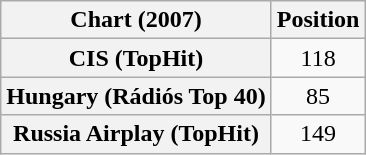<table class="wikitable sortable plainrowheaders" style="text-align:center">
<tr>
<th scope="col">Chart (2007)</th>
<th scope="col">Position</th>
</tr>
<tr>
<th scope="row">CIS (TopHit)</th>
<td>118</td>
</tr>
<tr>
<th scope="row">Hungary (Rádiós Top 40)</th>
<td>85</td>
</tr>
<tr>
<th scope="row">Russia Airplay (TopHit)</th>
<td>149</td>
</tr>
</table>
